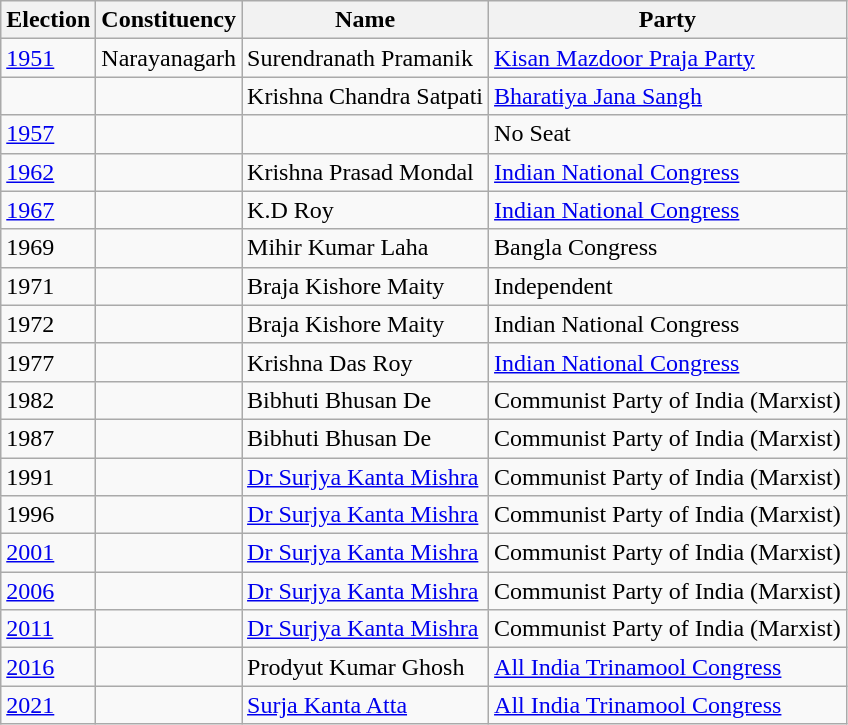<table class="wikitable sortable">
<tr>
<th>Election</th>
<th>Constituency</th>
<th>Name</th>
<th>Party</th>
</tr>
<tr>
<td><a href='#'>1951</a></td>
<td>Narayanagarh</td>
<td>Surendranath Pramanik</td>
<td><a href='#'>Kisan Mazdoor Praja Party</a></td>
</tr>
<tr>
<td></td>
<td></td>
<td>Krishna Chandra Satpati</td>
<td><a href='#'>Bharatiya Jana Sangh</a></td>
</tr>
<tr>
<td><a href='#'>1957</a></td>
<td></td>
<td></td>
<td>No Seat</td>
</tr>
<tr>
<td><a href='#'>1962</a></td>
<td></td>
<td>Krishna Prasad Mondal</td>
<td><a href='#'>Indian National Congress</a></td>
</tr>
<tr>
<td><a href='#'>1967</a></td>
<td></td>
<td>K.D Roy</td>
<td><a href='#'>Indian National Congress</a></td>
</tr>
<tr>
<td>1969</td>
<td></td>
<td>Mihir Kumar Laha</td>
<td>Bangla Congress</td>
</tr>
<tr>
<td>1971</td>
<td></td>
<td>Braja Kishore Maity</td>
<td>Independent</td>
</tr>
<tr>
<td>1972</td>
<td></td>
<td>Braja Kishore Maity</td>
<td>Indian National Congress </td>
</tr>
<tr>
<td>1977</td>
<td></td>
<td>Krishna Das Roy</td>
<td><a href='#'>Indian National Congress</a></td>
</tr>
<tr>
<td>1982</td>
<td></td>
<td>Bibhuti Bhusan De</td>
<td>Communist Party of India (Marxist)</td>
</tr>
<tr>
<td>1987</td>
<td></td>
<td>Bibhuti Bhusan De</td>
<td>Communist Party of India (Marxist)</td>
</tr>
<tr>
<td>1991</td>
<td></td>
<td><a href='#'>Dr Surjya Kanta Mishra</a></td>
<td>Communist Party of India (Marxist)</td>
</tr>
<tr>
<td>1996</td>
<td></td>
<td Surjya Kanta Mishra><a href='#'>Dr Surjya Kanta Mishra</a></td>
<td>Communist Party of India (Marxist)</td>
</tr>
<tr>
<td><a href='#'>2001</a></td>
<td></td>
<td Surjya Kanta Mishra><a href='#'>Dr Surjya Kanta Mishra</a></td>
<td>Communist Party of India (Marxist)</td>
</tr>
<tr>
<td><a href='#'>2006</a></td>
<td></td>
<td Surjya Kanta Mishra><a href='#'>Dr Surjya Kanta Mishra</a></td>
<td>Communist Party of India (Marxist)</td>
</tr>
<tr>
<td><a href='#'>2011</a></td>
<td></td>
<td Surjya Kanta Mishra><a href='#'>Dr Surjya Kanta Mishra</a></td>
<td>Communist Party of India (Marxist)</td>
</tr>
<tr>
<td><a href='#'>2016</a></td>
<td></td>
<td>Prodyut Kumar Ghosh</td>
<td><a href='#'>All India Trinamool Congress</a></td>
</tr>
<tr>
<td><a href='#'>2021</a></td>
<td></td>
<td><a href='#'>Surja Kanta Atta</a></td>
<td><a href='#'>All India Trinamool Congress</a></td>
</tr>
</table>
